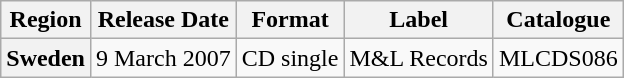<table class="wikitable plainrowheaders">
<tr>
<th scope="col">Region</th>
<th scope="col">Release Date</th>
<th scope="col">Format</th>
<th scope="col">Label</th>
<th scope="col">Catalogue</th>
</tr>
<tr>
<th scope="row" rowspan="9">Sweden</th>
<td>9 March 2007</td>
<td>CD single</td>
<td>M&L Records</td>
<td>MLCDS086</td>
</tr>
</table>
